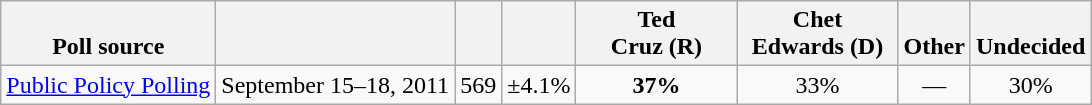<table class="wikitable" style="text-align:center">
<tr valign=bottom>
<th>Poll source</th>
<th></th>
<th></th>
<th></th>
<th style="width:100px;">Ted<br>Cruz (R)</th>
<th style="width:100px;">Chet<br>Edwards (D)</th>
<th>Other</th>
<th>Undecided</th>
</tr>
<tr>
<td align=left><a href='#'>Public Policy Polling</a></td>
<td>September 15–18, 2011</td>
<td>569</td>
<td>±4.1%</td>
<td><strong>37%</strong></td>
<td>33%</td>
<td>—</td>
<td>30%</td>
</tr>
</table>
